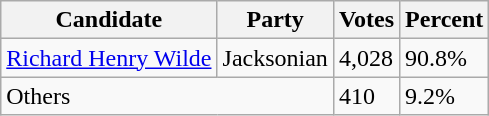<table class=wikitable>
<tr>
<th>Candidate</th>
<th>Party</th>
<th>Votes</th>
<th>Percent</th>
</tr>
<tr>
<td><a href='#'>Richard Henry Wilde</a></td>
<td>Jacksonian</td>
<td>4,028</td>
<td>90.8%</td>
</tr>
<tr>
<td colspan=2>Others</td>
<td>410</td>
<td>9.2%</td>
</tr>
</table>
